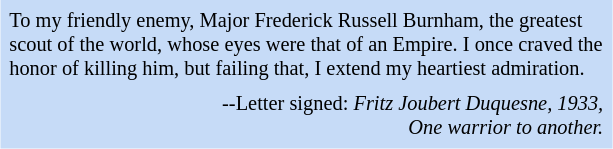<table class="toccolours" style="float: right; margin-left: 1em; margin-right: 2em; font-size: 85%; background:#c6dbf7; color:black; width:30em; max-width: 60%;" cellspacing="5">
<tr>
<td style="text-align: left;">To my friendly enemy, Major Frederick Russell Burnham, the greatest scout of the world, whose eyes were that of an Empire. I once craved the honor of killing him, but failing that, I extend my heartiest admiration.</td>
</tr>
<tr>
<td style="text-align: right;">--Letter signed: <em>Fritz Joubert Duquesne, 1933,<br> One warrior to another.</em></td>
</tr>
</table>
